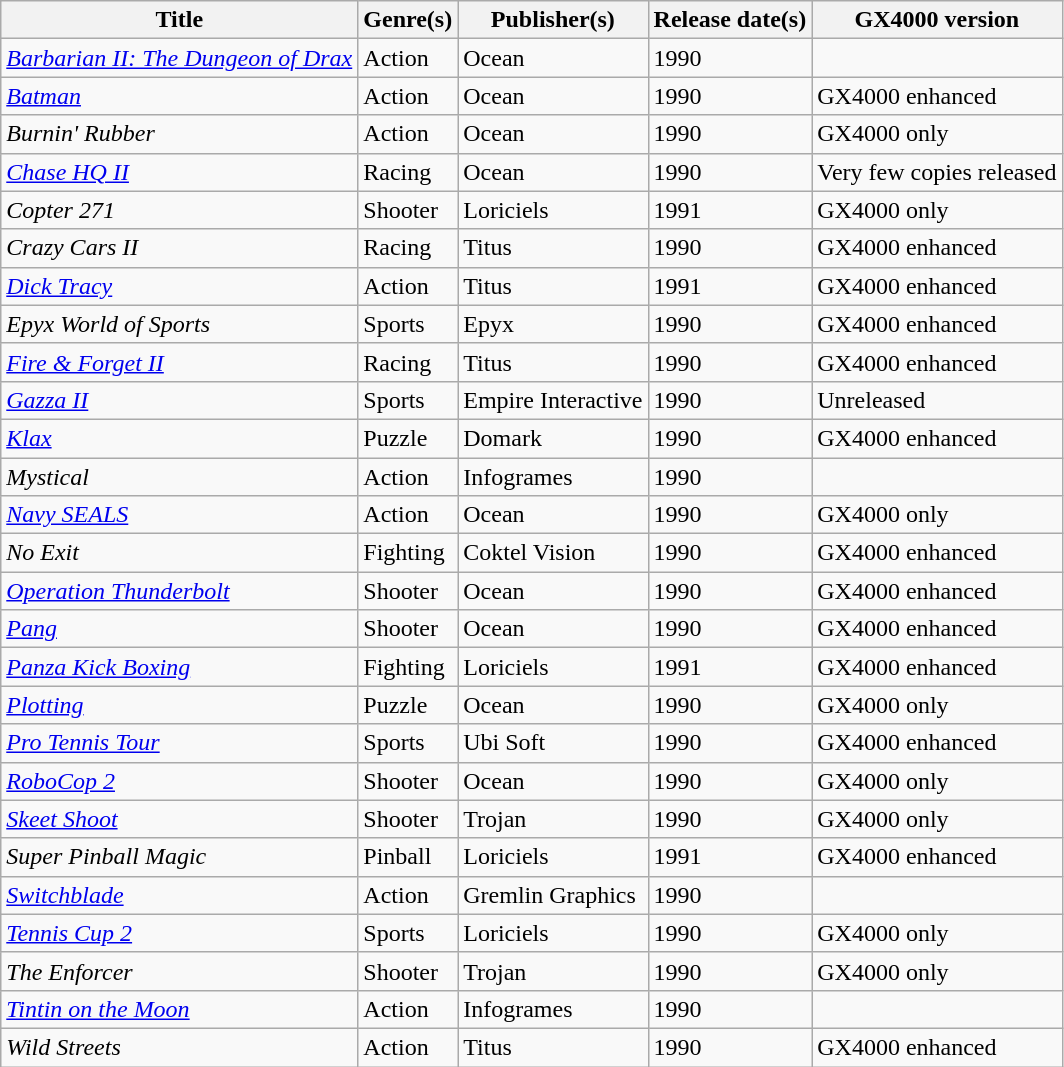<table class="wikitable sortable" id="gamelist" width="auto">
<tr>
<th>Title</th>
<th>Genre(s)</th>
<th>Publisher(s)</th>
<th>Release date(s)</th>
<th>GX4000 version</th>
</tr>
<tr>
<td id="B"><em><a href='#'>Barbarian II: The Dungeon of Drax</a></em></td>
<td>Action</td>
<td>Ocean</td>
<td>1990</td>
<td></td>
</tr>
<tr>
<td><em><a href='#'>Batman</a></em></td>
<td>Action</td>
<td>Ocean</td>
<td>1990</td>
<td>GX4000 enhanced</td>
</tr>
<tr>
<td><em>Burnin' Rubber</em></td>
<td>Action</td>
<td>Ocean</td>
<td>1990</td>
<td>GX4000 only</td>
</tr>
<tr>
<td id="C"><em><a href='#'>Chase HQ II</a></em></td>
<td>Racing</td>
<td>Ocean</td>
<td>1990</td>
<td>Very few copies released</td>
</tr>
<tr>
<td><em>Copter 271</em></td>
<td>Shooter</td>
<td>Loriciels</td>
<td>1991</td>
<td>GX4000 only</td>
</tr>
<tr>
<td><em>Crazy Cars II</em></td>
<td>Racing</td>
<td>Titus</td>
<td>1990</td>
<td>GX4000 enhanced</td>
</tr>
<tr>
<td id="D"><em><a href='#'>Dick Tracy</a></em></td>
<td>Action</td>
<td>Titus</td>
<td>1991</td>
<td>GX4000 enhanced</td>
</tr>
<tr>
<td id="E"><em>Epyx World of Sports</em></td>
<td>Sports</td>
<td>Epyx</td>
<td>1990</td>
<td>GX4000 enhanced</td>
</tr>
<tr>
<td id="F"><em><a href='#'>Fire & Forget II</a></em></td>
<td>Racing</td>
<td>Titus</td>
<td>1990</td>
<td>GX4000 enhanced</td>
</tr>
<tr>
<td id="G"><em><a href='#'>Gazza II</a></em></td>
<td>Sports</td>
<td>Empire Interactive</td>
<td>1990</td>
<td>Unreleased</td>
</tr>
<tr>
<td id="K"><em><a href='#'>Klax</a></em></td>
<td>Puzzle</td>
<td>Domark</td>
<td>1990</td>
<td>GX4000 enhanced</td>
</tr>
<tr>
<td id="M"><em>Mystical</em></td>
<td>Action</td>
<td>Infogrames</td>
<td>1990</td>
<td></td>
</tr>
<tr>
<td id="N"><em><a href='#'>Navy SEALS</a></em></td>
<td>Action</td>
<td>Ocean</td>
<td>1990</td>
<td>GX4000 only</td>
</tr>
<tr>
<td><em>No Exit</em></td>
<td>Fighting</td>
<td>Coktel Vision</td>
<td>1990</td>
<td>GX4000 enhanced</td>
</tr>
<tr>
<td id="O"><em><a href='#'>Operation Thunderbolt</a></em></td>
<td>Shooter</td>
<td>Ocean</td>
<td>1990</td>
<td>GX4000 enhanced</td>
</tr>
<tr>
<td id="P"><em><a href='#'>Pang</a></em></td>
<td>Shooter</td>
<td>Ocean</td>
<td>1990</td>
<td>GX4000 enhanced</td>
</tr>
<tr>
<td><em><a href='#'>Panza Kick Boxing</a></em></td>
<td>Fighting</td>
<td>Loriciels</td>
<td>1991</td>
<td>GX4000 enhanced</td>
</tr>
<tr>
<td><em><a href='#'>Plotting</a></em></td>
<td>Puzzle</td>
<td>Ocean</td>
<td>1990</td>
<td>GX4000 only</td>
</tr>
<tr>
<td><em><a href='#'>Pro Tennis Tour</a></em></td>
<td>Sports</td>
<td>Ubi Soft</td>
<td>1990</td>
<td>GX4000 enhanced</td>
</tr>
<tr>
<td id="R"><em><a href='#'>RoboCop 2</a></em></td>
<td>Shooter</td>
<td>Ocean</td>
<td>1990</td>
<td>GX4000 only</td>
</tr>
<tr>
<td id="S"><em><a href='#'>Skeet Shoot</a></em></td>
<td>Shooter</td>
<td>Trojan</td>
<td>1990</td>
<td>GX4000 only</td>
</tr>
<tr>
<td><em>Super Pinball Magic</em></td>
<td>Pinball</td>
<td>Loriciels</td>
<td>1991</td>
<td>GX4000 enhanced</td>
</tr>
<tr>
<td><em><a href='#'>Switchblade</a></em></td>
<td>Action</td>
<td>Gremlin Graphics</td>
<td>1990</td>
<td></td>
</tr>
<tr>
<td id="T"><em><a href='#'>Tennis Cup 2</a></em></td>
<td>Sports</td>
<td>Loriciels</td>
<td>1990</td>
<td>GX4000 only</td>
</tr>
<tr>
<td><em>The Enforcer</em></td>
<td>Shooter</td>
<td>Trojan</td>
<td>1990</td>
<td>GX4000 only</td>
</tr>
<tr>
<td><em><a href='#'>Tintin on the Moon</a></em></td>
<td>Action</td>
<td>Infogrames</td>
<td>1990</td>
<td></td>
</tr>
<tr>
<td id="W"><em>Wild Streets</em></td>
<td>Action</td>
<td>Titus</td>
<td>1990</td>
<td>GX4000 enhanced</td>
</tr>
</table>
